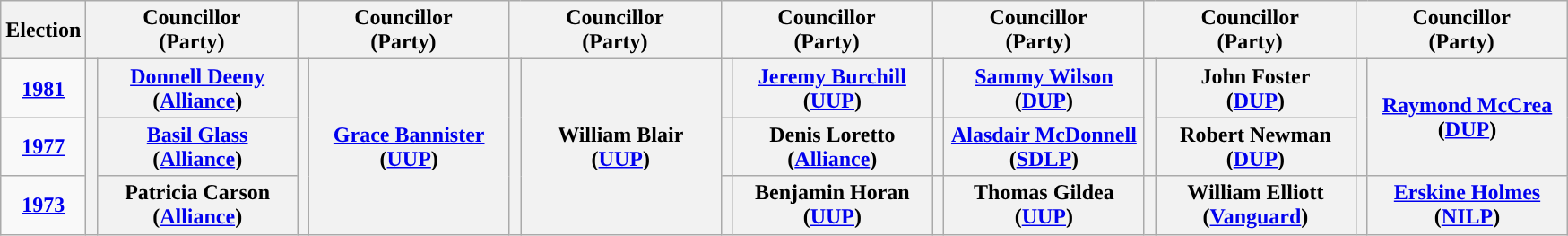<table class="wikitable" style="text-align:center">
<tr>
<th scope="col" width="50">Election</th>
<th scope="col" width="150" colspan = "2">Councillor<br> (Party)</th>
<th scope="col" width="150" colspan = "2">Councillor<br> (Party)</th>
<th scope="col" width="150" colspan = "2">Councillor<br> (Party)</th>
<th scope="col" width="150" colspan = "2">Councillor<br> (Party)</th>
<th scope="col" width="150" colspan = "2">Councillor<br> (Party)</th>
<th scope="col" width="150" colspan = "2">Councillor<br> (Party)</th>
<th scope="col" width="150" colspan = "2">Councillor<br> (Party)</th>
</tr>
<tr>
<td><strong><a href='#'>1981</a></strong></td>
<th rowspan="3" width="1" style="background-color: "></th>
<th rowspan = "1"><a href='#'>Donnell Deeny</a> <br> (<a href='#'>Alliance</a>)</th>
<th rowspan="3" width="1" style="background-color: "></th>
<th rowspan = "3"><a href='#'>Grace Bannister</a> <br> (<a href='#'>UUP</a>)</th>
<th rowspan="3" width="1" style="background-color: "></th>
<th rowspan = "3">William Blair <br> (<a href='#'>UUP</a>)</th>
<th rowspan="1" width="1" style="background-color: "></th>
<th rowspan = "1"><a href='#'>Jeremy Burchill</a> <br> (<a href='#'>UUP</a>)</th>
<th rowspan="1" width="1" style="background-color: "></th>
<th rowspan = "1"><a href='#'>Sammy Wilson</a> <br> (<a href='#'>DUP</a>)</th>
<th rowspan="2" width="1" style="background-color: "></th>
<th rowspan = "1">John Foster <br> (<a href='#'>DUP</a>)</th>
<th rowspan="2" width="1" style="background-color: "></th>
<th rowspan = "2"><a href='#'>Raymond McCrea</a> <br> (<a href='#'>DUP</a>)</th>
</tr>
<tr>
<td><strong><a href='#'>1977</a></strong></td>
<th rowspan = "1"><a href='#'>Basil Glass</a> <br> (<a href='#'>Alliance</a>)</th>
<th rowspan="1" width="1" style="background-color: "></th>
<th rowspan = "1">Denis Loretto <br> (<a href='#'>Alliance</a>)</th>
<th rowspan="1" width="1" style="background-color: "></th>
<th rowspan = "1"><a href='#'>Alasdair McDonnell</a> <br> (<a href='#'>SDLP</a>)</th>
<th rowspan = "1">Robert Newman <br> (<a href='#'>DUP</a>)</th>
</tr>
<tr>
<td><strong><a href='#'>1973</a></strong></td>
<th rowspan = "1">Patricia Carson <br> (<a href='#'>Alliance</a>)</th>
<th rowspan="1" width="1" style="background-color: "></th>
<th rowspan = "1">Benjamin Horan <br> (<a href='#'>UUP</a>)</th>
<th rowspan="1" width="1" style="background-color: "></th>
<th rowspan = "1">Thomas Gildea <br> (<a href='#'>UUP</a>)</th>
<th rowspan="1" width="1" style="background-color: "></th>
<th rowspan = "1">William Elliott <br> (<a href='#'>Vanguard</a>)</th>
<th rowspan="1" width="1" style="background-color: "></th>
<th rowspan = "1"><a href='#'>Erskine Holmes</a> <br> (<a href='#'>NILP</a>)</th>
</tr>
</table>
